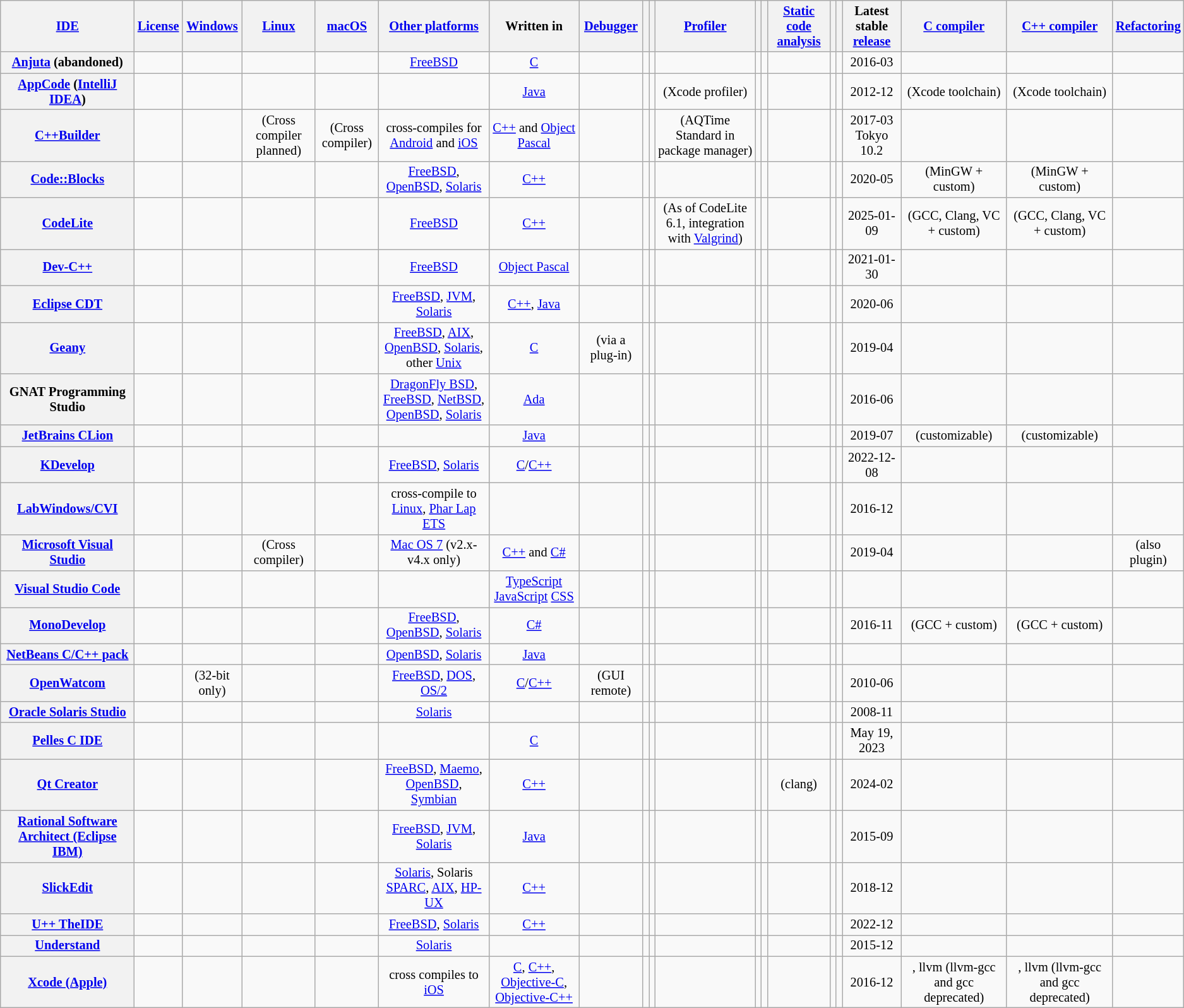<table class="wikitable sortable sort-under mw-datatable sticky-header" style="font-size: 85%; text-align: center; width: auto;">
<tr>
<th><a href='#'>IDE</a></th>
<th><a href='#'>License</a></th>
<th><a href='#'>Windows</a></th>
<th><a href='#'>Linux</a></th>
<th><a href='#'>macOS</a></th>
<th><a href='#'>Other platforms</a></th>
<th>Written in</th>
<th><a href='#'>Debugger</a></th>
<th></th>
<th></th>
<th><a href='#'>Profiler</a></th>
<th></th>
<th></th>
<th><a href='#'>Static code analysis</a></th>
<th></th>
<th></th>
<th>Latest stable <a href='#'>release</a></th>
<th><a href='#'>C compiler</a></th>
<th><a href='#'>C++ compiler</a></th>
<th><a href='#'>Refactoring</a></th>
</tr>
<tr>
<th><a href='#'>Anjuta</a> (abandoned)</th>
<td></td>
<td></td>
<td></td>
<td></td>
<td><a href='#'>FreeBSD</a></td>
<td><a href='#'>C</a></td>
<td></td>
<td></td>
<td></td>
<td></td>
<td></td>
<td></td>
<td></td>
<td></td>
<td></td>
<td>2016-03</td>
<td></td>
<td></td>
<td></td>
</tr>
<tr>
<th><a href='#'>AppCode</a> (<a href='#'>IntelliJ IDEA</a>)</th>
<td></td>
<td></td>
<td></td>
<td></td>
<td></td>
<td><a href='#'>Java</a></td>
<td></td>
<td></td>
<td></td>
<td> (Xcode profiler)</td>
<td></td>
<td></td>
<td></td>
<td></td>
<td></td>
<td>2012-12</td>
<td> (Xcode toolchain)</td>
<td> (Xcode toolchain)</td>
<td></td>
</tr>
<tr>
<th><a href='#'>C++Builder</a></th>
<td></td>
<td></td>
<td> (Cross compiler planned)</td>
<td> (Cross compiler)</td>
<td>cross-compiles for <a href='#'>Android</a> and <a href='#'>iOS</a></td>
<td><a href='#'>C++</a> and <a href='#'>Object Pascal</a></td>
<td></td>
<td></td>
<td></td>
<td> (AQTime Standard in package manager)</td>
<td></td>
<td></td>
<td></td>
<td></td>
<td></td>
<td>2017-03 Tokyo 10.2</td>
<td></td>
<td></td>
<td></td>
</tr>
<tr>
<th><a href='#'>Code::Blocks</a></th>
<td></td>
<td></td>
<td></td>
<td></td>
<td><a href='#'>FreeBSD</a>, <a href='#'>OpenBSD</a>, <a href='#'>Solaris</a></td>
<td><a href='#'>C++</a></td>
<td></td>
<td></td>
<td></td>
<td></td>
<td></td>
<td></td>
<td></td>
<td></td>
<td></td>
<td>2020-05</td>
<td> (MinGW + custom)</td>
<td> (MinGW + custom)</td>
<td></td>
</tr>
<tr>
<th><a href='#'>CodeLite</a></th>
<td></td>
<td></td>
<td></td>
<td></td>
<td><a href='#'>FreeBSD</a></td>
<td><a href='#'>C++</a></td>
<td></td>
<td></td>
<td></td>
<td> (As of CodeLite 6.1, integration with <a href='#'>Valgrind</a>)</td>
<td></td>
<td></td>
<td></td>
<td></td>
<td></td>
<td>2025-01-09</td>
<td> (GCC, Clang, VC + custom)</td>
<td> (GCC, Clang, VC + custom)</td>
<td></td>
</tr>
<tr>
<th><a href='#'>Dev-C++</a></th>
<td></td>
<td></td>
<td></td>
<td></td>
<td><a href='#'>FreeBSD</a></td>
<td><a href='#'>Object Pascal</a></td>
<td></td>
<td></td>
<td></td>
<td></td>
<td></td>
<td></td>
<td></td>
<td></td>
<td></td>
<td>2021-01-30</td>
<td></td>
<td></td>
<td></td>
</tr>
<tr>
<th><a href='#'>Eclipse CDT</a></th>
<td></td>
<td></td>
<td></td>
<td></td>
<td><a href='#'>FreeBSD</a>, <a href='#'>JVM</a>, <a href='#'>Solaris</a></td>
<td><a href='#'>C++</a>, <a href='#'>Java</a></td>
<td></td>
<td></td>
<td></td>
<td></td>
<td></td>
<td></td>
<td></td>
<td></td>
<td></td>
<td>2020-06</td>
<td></td>
<td></td>
<td></td>
</tr>
<tr>
<th><a href='#'>Geany</a></th>
<td></td>
<td></td>
<td></td>
<td></td>
<td><a href='#'>FreeBSD</a>, <a href='#'>AIX</a>, <a href='#'>OpenBSD</a>, <a href='#'>Solaris</a>, other <a href='#'>Unix</a></td>
<td><a href='#'>C</a></td>
<td> (via a plug-in)</td>
<td></td>
<td></td>
<td></td>
<td></td>
<td></td>
<td></td>
<td></td>
<td></td>
<td>2019-04</td>
<td></td>
<td></td>
<td></td>
</tr>
<tr>
<th>GNAT Programming Studio</th>
<td></td>
<td></td>
<td></td>
<td></td>
<td><a href='#'>DragonFly BSD</a>, <a href='#'>FreeBSD</a>, <a href='#'>NetBSD</a>, <a href='#'>OpenBSD</a>, <a href='#'>Solaris</a></td>
<td><a href='#'>Ada</a></td>
<td></td>
<td></td>
<td></td>
<td></td>
<td></td>
<td></td>
<td></td>
<td></td>
<td></td>
<td>2016-06</td>
<td></td>
<td></td>
<td></td>
</tr>
<tr>
<th><a href='#'>JetBrains CLion</a></th>
<td></td>
<td></td>
<td></td>
<td></td>
<td></td>
<td><a href='#'>Java</a></td>
<td></td>
<td></td>
<td></td>
<td></td>
<td></td>
<td></td>
<td></td>
<td></td>
<td></td>
<td>2019-07</td>
<td> (customizable)</td>
<td> (customizable)</td>
<td></td>
</tr>
<tr>
<th><a href='#'>KDevelop</a></th>
<td></td>
<td></td>
<td></td>
<td></td>
<td><a href='#'>FreeBSD</a>, <a href='#'>Solaris</a></td>
<td><a href='#'>C</a>/<a href='#'>C++</a></td>
<td></td>
<td></td>
<td></td>
<td></td>
<td></td>
<td></td>
<td></td>
<td></td>
<td></td>
<td>2022-12-08</td>
<td></td>
<td></td>
<td></td>
</tr>
<tr>
<th><a href='#'>LabWindows/CVI</a></th>
<td></td>
<td></td>
<td></td>
<td></td>
<td>cross-compile to <a href='#'>Linux</a>, <a href='#'>Phar Lap ETS</a></td>
<td></td>
<td></td>
<td></td>
<td></td>
<td></td>
<td></td>
<td></td>
<td></td>
<td></td>
<td></td>
<td>2016-12</td>
<td></td>
<td></td>
<td></td>
</tr>
<tr>
<th><a href='#'>Microsoft Visual Studio</a></th>
<td></td>
<td></td>
<td> (Cross compiler)</td>
<td></td>
<td><a href='#'>Mac OS 7</a> (v2.x-v4.x only)</td>
<td><a href='#'>C++</a> and <a href='#'>C#</a></td>
<td></td>
<td></td>
<td></td>
<td></td>
<td></td>
<td></td>
<td></td>
<td></td>
<td></td>
<td>2019-04</td>
<td></td>
<td></td>
<td> (also plugin)</td>
</tr>
<tr>
<th><a href='#'>Visual Studio Code</a></th>
<td></td>
<td></td>
<td></td>
<td></td>
<td></td>
<td><a href='#'>TypeScript</a> <a href='#'>JavaScript</a> <a href='#'>CSS</a></td>
<td></td>
<td></td>
<td></td>
<td></td>
<td></td>
<td></td>
<td></td>
<td></td>
<td></td>
<td></td>
<td></td>
<td></td>
<td></td>
</tr>
<tr>
<th><a href='#'>MonoDevelop</a></th>
<td></td>
<td></td>
<td></td>
<td></td>
<td><a href='#'>FreeBSD</a>, <a href='#'>OpenBSD</a>, <a href='#'>Solaris</a></td>
<td><a href='#'>C#</a></td>
<td></td>
<td></td>
<td></td>
<td></td>
<td></td>
<td></td>
<td></td>
<td></td>
<td></td>
<td>2016-11</td>
<td> (GCC + custom)</td>
<td> (GCC + custom)</td>
<td></td>
</tr>
<tr>
<th><a href='#'>NetBeans C/C++ pack</a></th>
<td></td>
<td></td>
<td></td>
<td></td>
<td><a href='#'>OpenBSD</a>, <a href='#'>Solaris</a></td>
<td><a href='#'>Java</a></td>
<td></td>
<td></td>
<td></td>
<td></td>
<td></td>
<td></td>
<td></td>
<td></td>
<td></td>
<td></td>
<td></td>
<td></td>
<td></td>
</tr>
<tr>
<th><a href='#'>OpenWatcom</a></th>
<td></td>
<td> (32-bit only)</td>
<td></td>
<td></td>
<td><a href='#'>FreeBSD</a>, <a href='#'>DOS</a>, <a href='#'>OS/2</a></td>
<td><a href='#'>C</a>/<a href='#'>C++</a></td>
<td> (GUI remote)</td>
<td></td>
<td></td>
<td></td>
<td></td>
<td></td>
<td></td>
<td></td>
<td></td>
<td>2010-06</td>
<td></td>
<td></td>
<td></td>
</tr>
<tr>
<th><a href='#'>Oracle Solaris Studio</a></th>
<td></td>
<td></td>
<td></td>
<td></td>
<td><a href='#'>Solaris</a></td>
<td></td>
<td></td>
<td></td>
<td></td>
<td></td>
<td></td>
<td></td>
<td></td>
<td></td>
<td></td>
<td>2008-11</td>
<td></td>
<td></td>
<td></td>
</tr>
<tr>
<th><a href='#'>Pelles C IDE</a></th>
<td></td>
<td></td>
<td></td>
<td></td>
<td></td>
<td><a href='#'>C</a></td>
<td></td>
<td></td>
<td></td>
<td></td>
<td></td>
<td></td>
<td></td>
<td></td>
<td></td>
<td>May 19, 2023</td>
<td></td>
<td></td>
<td></td>
</tr>
<tr>
<th><a href='#'>Qt Creator</a></th>
<td></td>
<td></td>
<td></td>
<td></td>
<td><a href='#'>FreeBSD</a>, <a href='#'>Maemo</a>, <a href='#'>OpenBSD</a>, <a href='#'>Symbian</a></td>
<td><a href='#'>C++</a></td>
<td></td>
<td></td>
<td></td>
<td></td>
<td></td>
<td></td>
<td> (clang)</td>
<td></td>
<td></td>
<td>2024-02</td>
<td></td>
<td></td>
<td></td>
</tr>
<tr>
<th><a href='#'>Rational Software Architect (Eclipse IBM)</a></th>
<td></td>
<td></td>
<td></td>
<td></td>
<td><a href='#'>FreeBSD</a>, <a href='#'>JVM</a>, <a href='#'>Solaris</a></td>
<td><a href='#'>Java</a></td>
<td></td>
<td></td>
<td></td>
<td></td>
<td></td>
<td></td>
<td></td>
<td></td>
<td></td>
<td>2015-09</td>
<td></td>
<td></td>
<td></td>
</tr>
<tr>
<th><a href='#'>SlickEdit</a></th>
<td></td>
<td></td>
<td></td>
<td></td>
<td><a href='#'>Solaris</a>, Solaris <a href='#'>SPARC</a>, <a href='#'>AIX</a>, <a href='#'>HP-UX</a></td>
<td><a href='#'>C++</a></td>
<td></td>
<td></td>
<td></td>
<td></td>
<td></td>
<td></td>
<td></td>
<td></td>
<td></td>
<td>2018-12</td>
<td></td>
<td></td>
<td></td>
</tr>
<tr>
<th><a href='#'>U++ TheIDE</a></th>
<td></td>
<td></td>
<td></td>
<td></td>
<td><a href='#'>FreeBSD</a>, <a href='#'>Solaris</a></td>
<td><a href='#'>C++</a></td>
<td></td>
<td></td>
<td></td>
<td></td>
<td></td>
<td></td>
<td></td>
<td></td>
<td></td>
<td>2022-12</td>
<td></td>
<td></td>
<td></td>
</tr>
<tr>
<th><a href='#'>Understand</a></th>
<td></td>
<td></td>
<td></td>
<td></td>
<td><a href='#'>Solaris</a></td>
<td></td>
<td></td>
<td></td>
<td></td>
<td></td>
<td></td>
<td></td>
<td></td>
<td></td>
<td></td>
<td>2015-12</td>
<td></td>
<td></td>
<td></td>
</tr>
<tr>
<th><a href='#'>Xcode (Apple)</a></th>
<td></td>
<td></td>
<td></td>
<td></td>
<td>cross compiles to <a href='#'>iOS</a></td>
<td><a href='#'>C</a>, <a href='#'>C++</a>, <a href='#'>Objective-C</a>, <a href='#'>Objective-C++</a></td>
<td></td>
<td></td>
<td></td>
<td></td>
<td></td>
<td></td>
<td></td>
<td></td>
<td></td>
<td>2016-12</td>
<td>, llvm (llvm-gcc and gcc deprecated)</td>
<td>, llvm (llvm-gcc and gcc deprecated)</td>
<td></td>
</tr>
</table>
